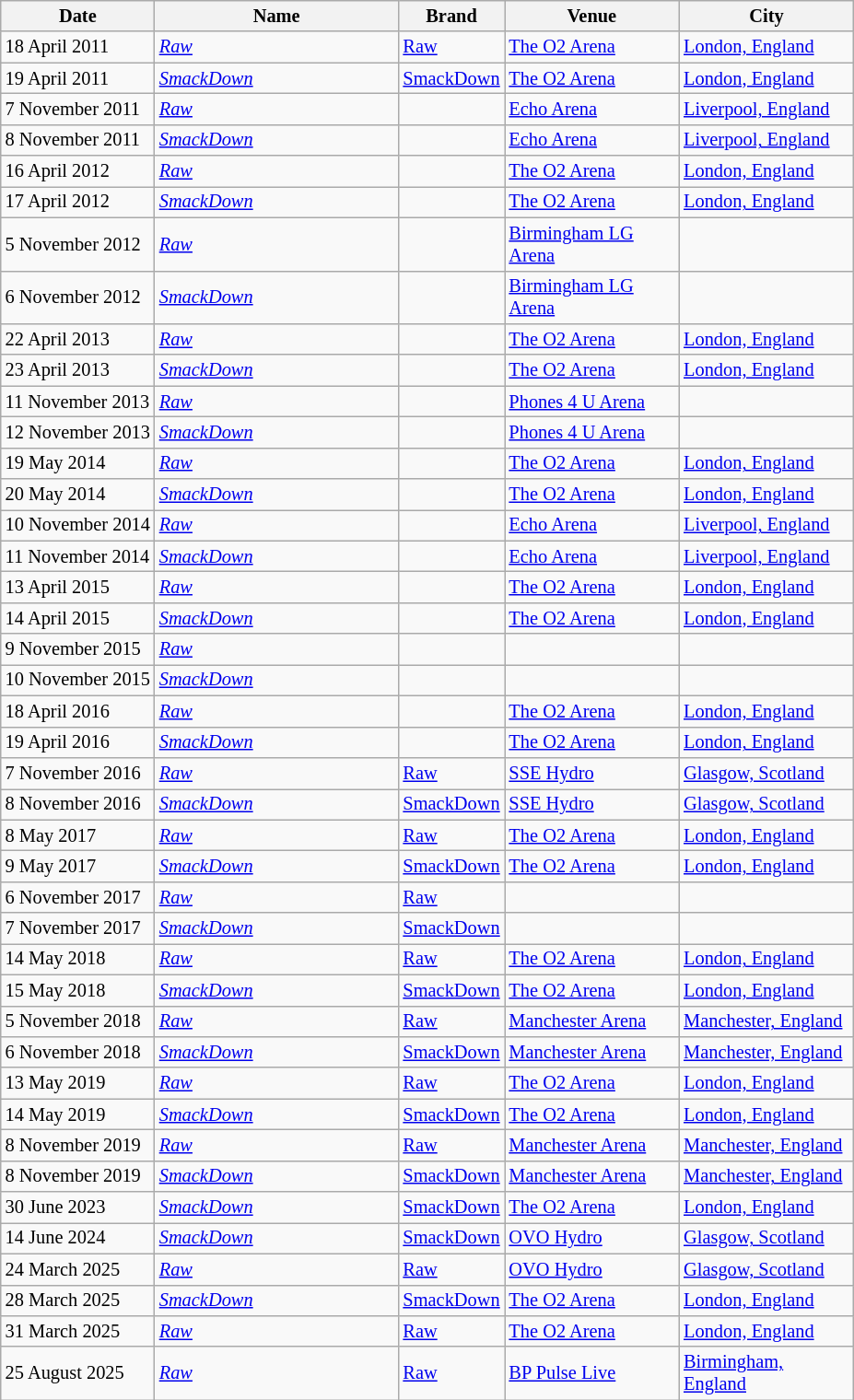<table class="wikitable" style="font-size:85%;">
<tr>
<th>Date</th>
<th width="170">Name</th>
<th>Brand</th>
<th width="120">Venue</th>
<th width="120">City</th>
</tr>
<tr>
<td>18 April 2011</td>
<td><a href='#'><em>Raw</em></a></td>
<td><a href='#'>Raw</a></td>
<td><a href='#'>The O2 Arena</a></td>
<td><a href='#'>London, England</a></td>
</tr>
<tr>
<td>19 April 2011<br></td>
<td><a href='#'><em>SmackDown</em></a></td>
<td><a href='#'>SmackDown</a></td>
<td><a href='#'>The O2 Arena</a></td>
<td><a href='#'>London, England</a></td>
</tr>
<tr>
<td>7 November 2011</td>
<td><a href='#'><em>Raw</em></a></td>
<td></td>
<td><a href='#'>Echo Arena</a></td>
<td><a href='#'>Liverpool, England</a></td>
</tr>
<tr>
<td>8 November 2011<br></td>
<td><a href='#'><em>SmackDown</em></a></td>
<td></td>
<td><a href='#'>Echo Arena</a></td>
<td><a href='#'>Liverpool, England</a></td>
</tr>
<tr>
<td>16 April 2012</td>
<td><a href='#'><em>Raw</em></a></td>
<td></td>
<td><a href='#'>The O2 Arena</a></td>
<td><a href='#'>London, England</a></td>
</tr>
<tr>
<td>17 April 2012<br></td>
<td><a href='#'><em>SmackDown</em></a></td>
<td></td>
<td><a href='#'>The O2 Arena</a></td>
<td><a href='#'>London, England</a></td>
</tr>
<tr>
<td>5 November 2012</td>
<td><a href='#'><em>Raw</em></a></td>
<td></td>
<td><a href='#'>Birmingham LG Arena</a></td>
<td></td>
</tr>
<tr>
<td>6 November 2012<br></td>
<td><a href='#'><em>SmackDown</em></a></td>
<td></td>
<td><a href='#'>Birmingham LG Arena</a></td>
<td></td>
</tr>
<tr>
<td>22 April 2013</td>
<td><a href='#'><em>Raw</em></a></td>
<td></td>
<td><a href='#'>The O2 Arena</a></td>
<td><a href='#'>London, England</a></td>
</tr>
<tr>
<td>23 April 2013<br></td>
<td><a href='#'><em>SmackDown</em></a></td>
<td></td>
<td><a href='#'>The O2 Arena</a></td>
<td><a href='#'>London, England</a></td>
</tr>
<tr>
<td>11 November 2013</td>
<td><a href='#'><em>Raw</em></a></td>
<td></td>
<td><a href='#'>Phones 4 U Arena</a></td>
<td></td>
</tr>
<tr>
<td>12 November 2013<br></td>
<td><a href='#'><em>SmackDown</em></a></td>
<td></td>
<td><a href='#'>Phones 4 U Arena</a></td>
<td></td>
</tr>
<tr>
<td>19 May 2014</td>
<td><a href='#'><em>Raw</em></a></td>
<td></td>
<td><a href='#'>The O2 Arena</a></td>
<td><a href='#'>London, England</a></td>
</tr>
<tr>
<td>20 May 2014<br></td>
<td><a href='#'><em>SmackDown</em></a></td>
<td></td>
<td><a href='#'>The O2 Arena</a></td>
<td><a href='#'>London, England</a></td>
</tr>
<tr>
<td>10 November 2014</td>
<td><a href='#'><em>Raw</em></a></td>
<td></td>
<td><a href='#'>Echo Arena</a></td>
<td><a href='#'>Liverpool, England</a></td>
</tr>
<tr>
<td>11 November 2014<br></td>
<td><a href='#'><em>SmackDown</em></a></td>
<td></td>
<td><a href='#'>Echo Arena</a></td>
<td><a href='#'>Liverpool, England</a></td>
</tr>
<tr>
<td>13 April 2015</td>
<td><a href='#'><em>Raw</em></a></td>
<td></td>
<td><a href='#'>The O2 Arena</a></td>
<td><a href='#'>London, England</a></td>
</tr>
<tr>
<td>14 April 2015<br></td>
<td><a href='#'><em>SmackDown</em></a></td>
<td></td>
<td><a href='#'>The O2 Arena</a></td>
<td><a href='#'>London, England</a></td>
</tr>
<tr>
<td>9 November 2015</td>
<td><a href='#'><em>Raw</em></a></td>
<td></td>
<td></td>
<td></td>
</tr>
<tr>
<td>10 November 2015<br></td>
<td><a href='#'><em>SmackDown</em></a></td>
<td></td>
<td></td>
<td></td>
</tr>
<tr>
<td>18 April 2016</td>
<td><a href='#'><em>Raw</em></a></td>
<td></td>
<td><a href='#'>The O2 Arena</a></td>
<td><a href='#'>London, England</a></td>
</tr>
<tr>
<td>19 April 2016<br></td>
<td><a href='#'><em>SmackDown</em></a></td>
<td></td>
<td><a href='#'>The O2 Arena</a></td>
<td><a href='#'>London, England</a></td>
</tr>
<tr>
<td>7 November 2016</td>
<td><a href='#'><em>Raw</em></a></td>
<td><a href='#'>Raw</a></td>
<td><a href='#'>SSE Hydro</a></td>
<td><a href='#'>Glasgow, Scotland</a></td>
</tr>
<tr>
<td>8 November 2016</td>
<td><a href='#'><em>SmackDown</em></a></td>
<td><a href='#'>SmackDown</a></td>
<td><a href='#'>SSE Hydro</a></td>
<td><a href='#'>Glasgow, Scotland</a></td>
</tr>
<tr>
<td>8 May 2017</td>
<td><a href='#'><em>Raw</em></a></td>
<td><a href='#'>Raw</a></td>
<td><a href='#'>The O2 Arena</a></td>
<td><a href='#'>London, England</a></td>
</tr>
<tr>
<td>9 May 2017</td>
<td><a href='#'><em>SmackDown</em></a></td>
<td><a href='#'>SmackDown</a></td>
<td><a href='#'>The O2 Arena</a></td>
<td><a href='#'>London, England</a></td>
</tr>
<tr>
<td>6 November 2017</td>
<td><a href='#'><em>Raw</em></a></td>
<td><a href='#'>Raw</a></td>
<td></td>
<td></td>
</tr>
<tr>
<td>7 November 2017</td>
<td><a href='#'><em>SmackDown</em></a></td>
<td><a href='#'>SmackDown</a></td>
<td></td>
<td></td>
</tr>
<tr>
<td>14 May 2018</td>
<td><a href='#'><em>Raw</em></a></td>
<td><a href='#'>Raw</a></td>
<td><a href='#'>The O2 Arena</a></td>
<td><a href='#'>London, England</a></td>
</tr>
<tr>
<td>15 May 2018</td>
<td><a href='#'><em>SmackDown</em></a></td>
<td><a href='#'>SmackDown</a></td>
<td><a href='#'>The O2 Arena</a></td>
<td><a href='#'>London, England</a></td>
</tr>
<tr>
<td>5 November 2018</td>
<td><a href='#'><em>Raw</em></a></td>
<td><a href='#'>Raw</a></td>
<td><a href='#'>Manchester Arena</a></td>
<td><a href='#'>Manchester, England</a></td>
</tr>
<tr>
<td>6 November 2018</td>
<td><a href='#'><em>SmackDown</em></a></td>
<td><a href='#'>SmackDown</a></td>
<td><a href='#'>Manchester Arena</a></td>
<td><a href='#'>Manchester, England</a></td>
</tr>
<tr>
<td>13 May 2019</td>
<td><a href='#'><em>Raw</em></a></td>
<td><a href='#'>Raw</a></td>
<td><a href='#'>The O2 Arena</a></td>
<td><a href='#'>London, England</a></td>
</tr>
<tr>
<td>14 May 2019</td>
<td><a href='#'><em>SmackDown</em></a></td>
<td><a href='#'>SmackDown</a></td>
<td><a href='#'>The O2 Arena</a></td>
<td><a href='#'>London, England</a></td>
</tr>
<tr>
<td>8 November 2019<br></td>
<td><a href='#'><em>Raw</em></a></td>
<td><a href='#'>Raw</a></td>
<td><a href='#'>Manchester Arena</a></td>
<td><a href='#'>Manchester, England</a></td>
</tr>
<tr>
<td>8 November 2019</td>
<td><a href='#'><em>SmackDown</em></a></td>
<td><a href='#'>SmackDown</a></td>
<td><a href='#'>Manchester Arena</a></td>
<td><a href='#'>Manchester, England</a></td>
</tr>
<tr>
<td>30 June 2023</td>
<td><a href='#'><em>SmackDown</em></a></td>
<td><a href='#'>SmackDown</a></td>
<td><a href='#'>The O2 Arena</a></td>
<td><a href='#'>London, England</a></td>
</tr>
<tr>
<td>14 June 2024</td>
<td><a href='#'><em>SmackDown</em></a></td>
<td><a href='#'>SmackDown</a></td>
<td><a href='#'>OVO Hydro</a></td>
<td><a href='#'>Glasgow, Scotland</a></td>
</tr>
<tr>
<td>24 March 2025</td>
<td><a href='#'><em>Raw</em></a></td>
<td><a href='#'>Raw</a></td>
<td><a href='#'>OVO Hydro</a></td>
<td><a href='#'>Glasgow, Scotland</a></td>
</tr>
<tr>
<td>28 March 2025</td>
<td><a href='#'><em>SmackDown</em></a></td>
<td><a href='#'>SmackDown</a></td>
<td><a href='#'>The O2 Arena</a></td>
<td><a href='#'>London, England</a></td>
</tr>
<tr>
<td>31 March 2025</td>
<td><a href='#'><em>Raw</em></a></td>
<td><a href='#'>Raw</a></td>
<td><a href='#'>The O2 Arena</a></td>
<td><a href='#'>London, England</a></td>
</tr>
<tr>
<td>25 August 2025</td>
<td><em><a href='#'>Raw</a></em></td>
<td><a href='#'>Raw</a></td>
<td><a href='#'>BP Pulse Live</a></td>
<td><a href='#'>Birmingham, England</a></td>
</tr>
</table>
